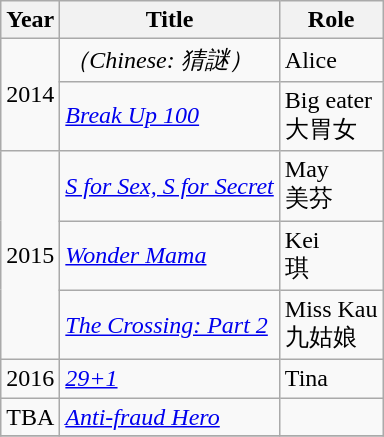<table class="wikitable plainrowheaders sortable">
<tr>
<th scope="col">Year</th>
<th scope="col">Title</th>
<th scope="col">Role</th>
</tr>
<tr>
<td rowspan="2">2014</td>
<td><em>（Chinese: 猜謎）</em></td>
<td>Alice</td>
</tr>
<tr>
<td><em><a href='#'>Break Up 100</a></em></td>
<td>Big eater<br>大胃女</td>
</tr>
<tr>
<td rowspan="3">2015</td>
<td><em><a href='#'>S for Sex, S for Secret</a></em></td>
<td>May<br>美芬</td>
</tr>
<tr>
<td><em><a href='#'>Wonder Mama</a></em></td>
<td>Kei<br>琪</td>
</tr>
<tr>
<td><em><a href='#'>The Crossing: Part 2</a></em></td>
<td>Miss Kau<br>九姑娘</td>
</tr>
<tr>
<td>2016</td>
<td><em><a href='#'>29+1</a></em></td>
<td>Tina</td>
</tr>
<tr>
<td>TBA</td>
<td><em><a href='#'>Anti-fraud Hero</a></em></td>
<td></td>
</tr>
<tr>
</tr>
</table>
